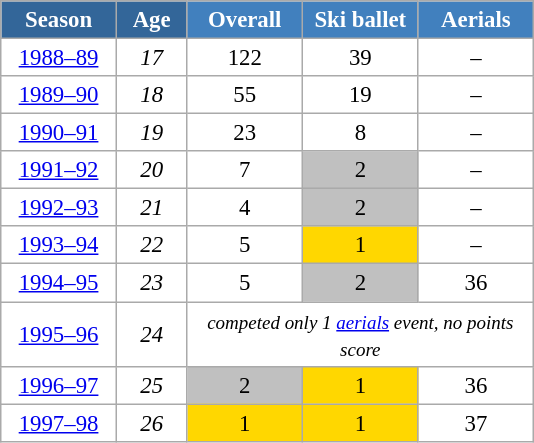<table class="wikitable" style="font-size:95%; text-align:center; border:grey solid 1px; border-collapse:collapse; background:#ffffff;">
<tr>
<th style="background-color:#369; color:white; width:70px;">Season</th>
<th style="background-color:#369; color:white; width:40px;">Age</th>
<th style="background-color:#4180be; color:white; width:70px;">Overall</th>
<th style="background-color:#4180be; color:white; width:70px;">Ski ballet</th>
<th style="background-color:#4180be; color:white; width:70px;">Aerials</th>
</tr>
<tr>
<td><a href='#'>1988–89</a></td>
<td><em>17</em></td>
<td>122</td>
<td>39</td>
<td>–</td>
</tr>
<tr>
<td><a href='#'>1989–90</a></td>
<td><em>18</em></td>
<td>55</td>
<td>19</td>
<td>–</td>
</tr>
<tr>
<td><a href='#'>1990–91</a></td>
<td><em>19</em></td>
<td>23</td>
<td>8</td>
<td>–</td>
</tr>
<tr>
<td><a href='#'>1991–92</a></td>
<td><em>20</em></td>
<td>7</td>
<td bgcolor="silver">2</td>
<td>–</td>
</tr>
<tr>
<td><a href='#'>1992–93</a></td>
<td><em>21</em></td>
<td>4</td>
<td bgcolor="silver">2</td>
<td>–</td>
</tr>
<tr>
<td><a href='#'>1993–94</a></td>
<td><em>22</em></td>
<td>5</td>
<td bgcolor="gold">1</td>
<td>–</td>
</tr>
<tr>
<td><a href='#'>1994–95</a></td>
<td><em>23</em></td>
<td>5</td>
<td bgcolor="silver">2</td>
<td>36</td>
</tr>
<tr>
<td><a href='#'>1995–96</a></td>
<td><em>24</em></td>
<td colspan=3><em><small>competed only 1 <a href='#'>aerials</a> event, no points score</small></em></td>
</tr>
<tr>
<td><a href='#'>1996–97</a></td>
<td><em>25</em></td>
<td bgcolor="silver">2</td>
<td bgcolor="gold">1</td>
<td>36</td>
</tr>
<tr>
<td><a href='#'>1997–98</a></td>
<td><em>26</em></td>
<td bgcolor="gold">1</td>
<td bgcolor="gold">1</td>
<td>37</td>
</tr>
</table>
